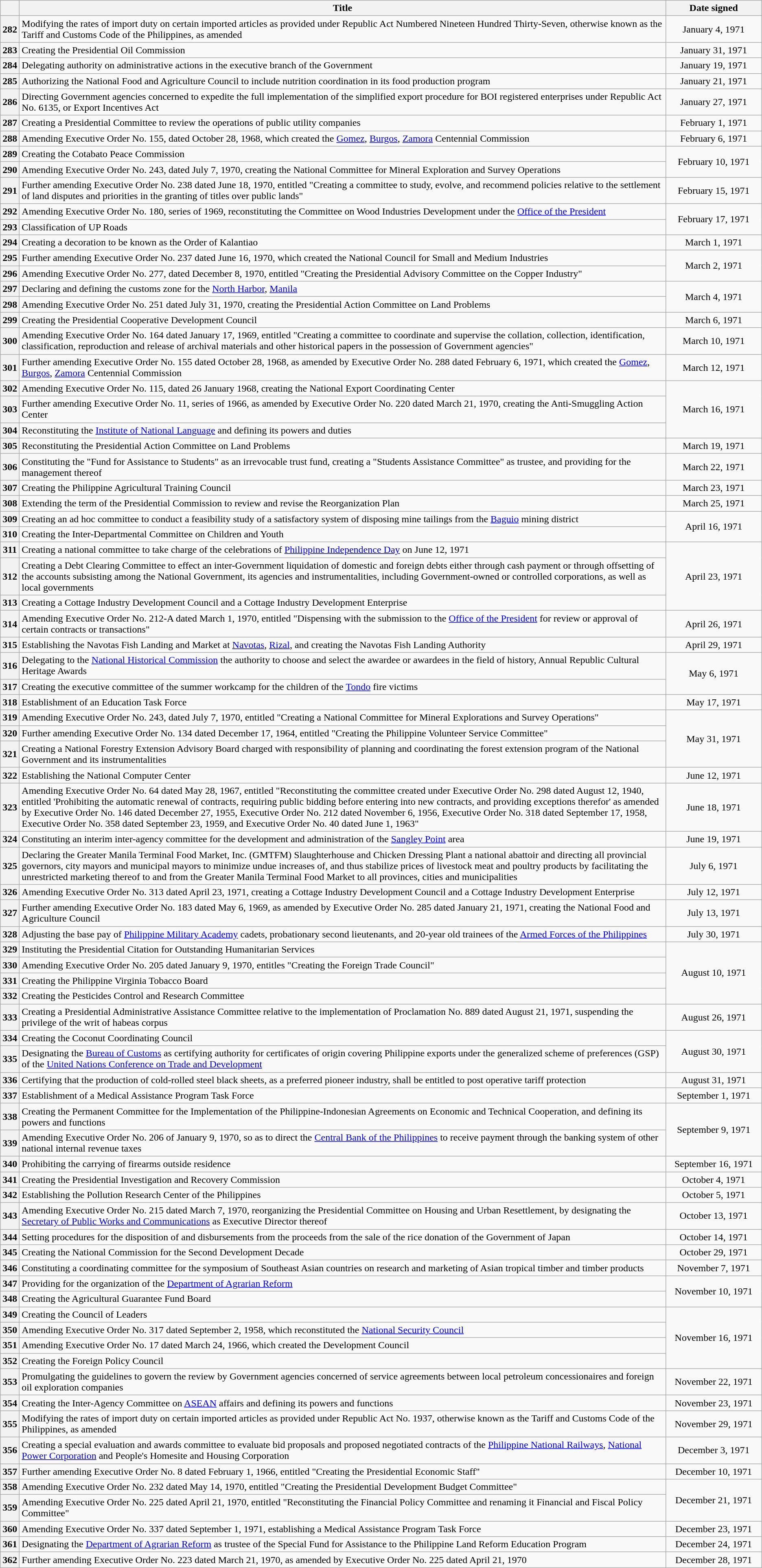<table class="wikitable sortable" style="text-align:center;">
<tr>
<th scope="col"></th>
<th scope="col">Title</th>
<th scope="col" width="150px">Date signed</th>
</tr>
<tr>
<th scope="row">282</th>
<td style="text-align:left;">Modifying the rates of import duty on certain imported articles as provided under Republic Act Numbered Nineteen Hundred Thirty-Seven, otherwise known as the Tariff and Customs Code of the Philippines, as amended</td>
<td>January 4, 1971</td>
</tr>
<tr>
<th scope="row">283</th>
<td style="text-align:left;">Creating the Presidential Oil Commission</td>
<td>January 31, 1971</td>
</tr>
<tr>
<th scope="row">284</th>
<td style="text-align:left;">Delegating authority on administrative actions in the executive branch of the Government</td>
<td>January 19, 1971</td>
</tr>
<tr>
<th scope="row">285</th>
<td style="text-align:left;">Authorizing the National Food and Agriculture Council to include nutrition coordination in its food production program</td>
<td>January 21, 1971</td>
</tr>
<tr>
<th scope="row">286</th>
<td style="text-align:left;">Directing Government agencies concerned to expedite the full implementation of the simplified export procedure for BOI registered enterprises under Republic Act No. 6135, or Export Incentives Act</td>
<td>January 27, 1971</td>
</tr>
<tr>
<th scope="row">287</th>
<td style="text-align:left;">Creating a Presidential Committee to review the operations of public utility companies</td>
<td>February 1, 1971</td>
</tr>
<tr>
<th scope="row">288</th>
<td style="text-align:left;">Amending Executive Order No. 155, dated October 28, 1968, which created the <a href='#'>Gomez</a>, <a href='#'>Burgos</a>, <a href='#'>Zamora</a> Centennial Commission</td>
<td>February 6, 1971</td>
</tr>
<tr>
<th scope="row">289</th>
<td style="text-align:left;">Creating the Cotabato Peace Commission</td>
<td rowspan="2">February 10, 1971</td>
</tr>
<tr>
<th scope="row">290</th>
<td style="text-align:left;">Amending Executive Order No. 243, dated July 7, 1970, creating the National Committee for Mineral Exploration and Survey Operations</td>
</tr>
<tr>
<th scope="row">291</th>
<td style="text-align:left;">Further amending Executive Order No. 238 dated June 18, 1970, entitled "Creating a committee to study, evolve, and recommend policies relative to the settlement of land disputes and priorities in the granting of titles over public lands"</td>
<td>February 15, 1971</td>
</tr>
<tr>
<th scope="row">292</th>
<td style="text-align:left;">Amending Executive Order No. 180, series of 1969, reconstituting the Committee on Wood Industries Development under the <a href='#'>Office of the President</a></td>
<td rowspan="2">February 17, 1971</td>
</tr>
<tr>
<th scope="row">293</th>
<td style="text-align:left;">Classification of UP Roads</td>
</tr>
<tr>
<th scope="row">294</th>
<td style="text-align:left;">Creating a decoration to be known as the Order of Kalantiao</td>
<td>March 1, 1971</td>
</tr>
<tr>
<th scope="row">295</th>
<td style="text-align:left;">Further amending Executive Order No. 237 dated June 16, 1970, which created the National Council for Small and Medium Industries</td>
<td rowspan="2">March 2, 1971</td>
</tr>
<tr>
<th scope="row">296</th>
<td style="text-align:left;">Amending Executive Order No. 277, dated December 8, 1970, entitled "Creating the Presidential Advisory Committee on the Copper Industry"</td>
</tr>
<tr>
<th scope="row">297</th>
<td style="text-align:left;">Declaring and defining the customs zone for the <a href='#'>North Harbor</a>, <a href='#'>Manila</a></td>
<td rowspan="2">March 4, 1971</td>
</tr>
<tr>
<th scope="row">298</th>
<td style="text-align:left;">Amending Executive Order No. 251 dated July 31, 1970, creating the Presidential Action Committee on Land Problems</td>
</tr>
<tr>
<th scope="row">299</th>
<td style="text-align:left;">Creating the Presidential Cooperative Development Council</td>
<td>March 6, 1971</td>
</tr>
<tr>
<th scope="row">300</th>
<td style="text-align:left;">Amending Executive Order No. 164 dated January 17, 1969, entitled "Creating a committee to coordinate and supervise the collation, collection, identification, classification, reproduction and release of archival materials and other historical papers in the possession of Government agencies"</td>
<td>March 10, 1971</td>
</tr>
<tr>
<th scope="row">301</th>
<td style="text-align:left;">Further amending Executive Order No. 155 dated October 28, 1968, as amended by Executive Order No. 288 dated February 6, 1971, which created the <a href='#'>Gomez</a>, <a href='#'>Burgos</a>, <a href='#'>Zamora</a> Centennial Commission</td>
<td>March 12, 1971</td>
</tr>
<tr>
<th scope="row">302</th>
<td style="text-align:left;">Amending Executive Order No. 115, dated 26 January 1968, creating the National Export Coordinating Center</td>
<td rowspan="3">March 16, 1971</td>
</tr>
<tr>
<th scope="row">303</th>
<td style="text-align:left;">Further amending Executive Order No. 11, series of 1966, as amended by Executive Order No. 220 dated March 21, 1970, creating the Anti-Smuggling Action Center</td>
</tr>
<tr>
<th scope="row">304</th>
<td style="text-align:left;">Reconstituting the <a href='#'>Institute of National Language</a> and defining its powers and duties</td>
</tr>
<tr>
<th scope="row">305</th>
<td style="text-align:left;">Reconstituting the Presidential Action Committee on Land Problems</td>
<td>March 19, 1971</td>
</tr>
<tr>
<th scope="row">306</th>
<td style="text-align:left;">Constituting the "Fund for Assistance to Students" as an irrevocable trust fund, creating a "Students Assistance Committee" as trustee, and providing for the management thereof</td>
<td>March 22, 1971</td>
</tr>
<tr>
<th scope="row">307</th>
<td style="text-align:left;">Creating the Philippine Agricultural Training Council</td>
<td>March 23, 1971</td>
</tr>
<tr>
<th scope="row">308</th>
<td style="text-align:left;">Extending the term of the Presidential Commission to review and revise the Reorganization Plan</td>
<td>March 25, 1971</td>
</tr>
<tr>
<th scope="row">309</th>
<td style="text-align:left;">Creating an ad hoc committee to conduct a feasibility study of a satisfactory system of disposing mine tailings from the <a href='#'>Baguio</a> mining district</td>
<td rowspan="2">April 16, 1971</td>
</tr>
<tr>
<th scope="row">310</th>
<td style="text-align:left;">Creating the Inter-Departmental Committee on Children and Youth</td>
</tr>
<tr>
<th scope="row">311</th>
<td style="text-align:left;">Creating a national committee to take charge of the celebrations of <a href='#'>Philippine Independence Day</a> on June 12, 1971</td>
<td rowspan="3">April 23, 1971</td>
</tr>
<tr>
<th scope="row">312</th>
<td style="text-align:left;">Creating a Debt Clearing Committee to effect an inter-Government liquidation of domestic and foreign debts either through cash payment or through offsetting of the accounts subsisting among the National Government, its agencies and instrumentalities, including Government-owned or controlled corporations, as well as local governments</td>
</tr>
<tr>
<th scope="row">313</th>
<td style="text-align:left;">Creating a Cottage Industry Development Council and a Cottage Industry Development Enterprise</td>
</tr>
<tr>
<th scope="row">314</th>
<td style="text-align:left;">Amending Executive Order No. 212-A dated March 1, 1970, entitled "Dispensing with the submission to the <a href='#'>Office of the President</a> for review or approval of certain contracts or transactions"</td>
<td>April 26, 1971</td>
</tr>
<tr>
<th scope="row">315</th>
<td style="text-align:left;">Establishing the Navotas Fish Landing and Market at <a href='#'>Navotas</a>, <a href='#'>Rizal</a>, and creating the Navotas Fish Landing Authority</td>
<td>April 29, 1971</td>
</tr>
<tr>
<th scope="row">316</th>
<td style="text-align:left;">Delegating to the <a href='#'>National Historical Commission</a> the authority to choose and select the awardee or awardees in the field of history, Annual Republic Cultural Heritage Awards</td>
<td rowspan="2">May 6, 1971</td>
</tr>
<tr>
<th scope="row">317</th>
<td style="text-align:left;">Creating the executive committee of the summer workcamp for the children of the <a href='#'>Tondo</a> fire victims</td>
</tr>
<tr>
<th scope="row">318</th>
<td style="text-align:left;">Establishment of an Education Task Force</td>
<td>May 17, 1971</td>
</tr>
<tr>
<th scope="row">319</th>
<td style="text-align:left;">Amending Executive Order No. 243, dated July 7, 1970, entitled "Creating a National Committee for Mineral Explorations and Survey Operations"</td>
<td rowspan="3">May 31, 1971</td>
</tr>
<tr>
<th scope="row">320</th>
<td style="text-align:left;">Further amending Executive Order No. 134 dated December 17, 1964, entitled "Creating the Philippine Volunteer Service Committee"</td>
</tr>
<tr>
<th scope="row">321</th>
<td style="text-align:left;">Creating a National Forestry Extension Advisory Board charged with responsibility of planning and coordinating the forest extension program of the National Government and its instrumentalities</td>
</tr>
<tr>
<th scope="row">322</th>
<td style="text-align:left;">Establishing the National Computer Center</td>
<td>June 12, 1971</td>
</tr>
<tr>
<th scope="row">323</th>
<td style="text-align:left;">Amending Executive Order No. 64 dated May 28, 1967, entitled "Reconstituting the committee created under Executive Order No. 298 dated August 12, 1940, entitled 'Prohibiting the automatic renewal of contracts, requiring public bidding before entering into new contracts, and providing exceptions therefor' as amended by Executive Order No. 146 dated December 27, 1955, Executive Order No. 212 dated November 6, 1956, Executive Order No. 318 dated September 17, 1958, Executive Order No. 358 dated September 23, 1959, and Executive Order No. 40 dated June 1, 1963"</td>
<td>June 18, 1971</td>
</tr>
<tr>
<th scope="row">324</th>
<td style="text-align:left;">Constituting an interim inter-agency committee for the development and administration of the <a href='#'>Sangley Point</a> area</td>
<td>June 19, 1971</td>
</tr>
<tr>
<th scope="row">325</th>
<td style="text-align:left;">Declaring the Greater Manila Terminal Food Market, Inc. (GMTFM) Slaughterhouse and Chicken Dressing Plant a national abattoir and directing all provincial governors, city mayors and municipal mayors to minimize undue increases of, and thus stabilize prices of livestock meat and poultry products by facilitating the unrestricted marketing thereof  to and from the Greater Manila Terminal Food Market to all provinces, cities and municipalities</td>
<td>July 6, 1971</td>
</tr>
<tr>
<th scope="row">326</th>
<td style="text-align:left;">Amending Executive Order No. 313 dated April 23, 1971, creating a Cottage Industry Development Council and a Cottage Industry Development Enterprise</td>
<td>July 12, 1971</td>
</tr>
<tr>
<th scope="row">327</th>
<td style="text-align:left;">Further amending Executive Order No. 183 dated May 6, 1969, as amended by Executive Order No. 285 dated January 21, 1971, creating the National Food and Agriculture Council</td>
<td>July 13, 1971</td>
</tr>
<tr>
<th scope="row">328</th>
<td style="text-align:left;">Adjusting the base pay of <a href='#'>Philippine Military Academy</a> cadets, probationary second lieutenants, and 20-year old trainees of the <a href='#'>Armed Forces of the Philippines</a></td>
<td>July 30, 1971</td>
</tr>
<tr>
<th scope="row">329</th>
<td style="text-align:left;">Instituting the Presidential Citation for Outstanding Humanitarian Services</td>
<td rowspan="4">August 10, 1971</td>
</tr>
<tr>
<th scope="row">330</th>
<td style="text-align:left;">Amending Executive Order No. 205 dated January 9, 1970, entitles "Creating the Foreign Trade Council"</td>
</tr>
<tr>
<th scope="row">331</th>
<td style="text-align:left;">Creating the Philippine Virginia Tobacco Board</td>
</tr>
<tr>
<th scope="row">332</th>
<td style="text-align:left;">Creating the Pesticides Control and Research Committee</td>
</tr>
<tr>
<th scope="row">333</th>
<td style="text-align:left;">Creating a Presidential Administrative Assistance Committee relative to the implementation of Proclamation No. 889 dated August 21, 1971, suspending the privilege of the writ of habeas corpus</td>
<td>August 26, 1971</td>
</tr>
<tr>
<th scope="row">334</th>
<td style="text-align:left;">Creating the Coconut Coordinating Council</td>
<td rowspan="2">August 30, 1971</td>
</tr>
<tr>
<th scope="row">335</th>
<td style="text-align:left;">Designating the <a href='#'>Bureau of Customs</a> as certifying authority for certificates of origin covering Philippine exports under the generalized scheme of preferences (GSP) of the <a href='#'>United Nations Conference on Trade and Development</a></td>
</tr>
<tr>
<th scope="row">336</th>
<td style="text-align:left;">Certifying that the production of cold-rolled steel black sheets, as a preferred pioneer industry, shall be entitled to post operative tariff protection</td>
<td>August 31, 1971</td>
</tr>
<tr>
<th scope="row">337</th>
<td style="text-align:left;">Establishment of a Medical Assistance Program Task Force</td>
<td>September 1, 1971</td>
</tr>
<tr>
<th scope="row">338</th>
<td style="text-align:left;">Creating the Permanent Committee for the Implementation of the Philippine-Indonesian Agreements on Economic and Technical Cooperation, and defining its powers and functions</td>
<td rowspan="2">September 9, 1971</td>
</tr>
<tr>
<th scope="row">339</th>
<td style="text-align:left;">Amending Executive Order No. 206 of January 9, 1970, so as to direct the <a href='#'>Central Bank of the Philippines</a> to receive payment through the banking system of other national internal revenue taxes</td>
</tr>
<tr>
<th scope="row">340</th>
<td style="text-align:left;">Prohibiting the carrying of firearms outside residence</td>
<td>September 16, 1971</td>
</tr>
<tr>
<th scope="row">341</th>
<td style="text-align:left;">Creating the Presidential Investigation and Recovery Commission</td>
<td>October 4, 1971</td>
</tr>
<tr>
<th scope="row">342</th>
<td style="text-align:left;">Establishing the Pollution Research Center of the Philippines</td>
<td>October 5, 1971</td>
</tr>
<tr>
<th scope="row">343</th>
<td style="text-align:left;">Amending Executive Order No. 215 dated March 7, 1970, reorganizing the Presidential Committee on Housing and Urban Resettlement, by designating the <a href='#'>Secretary of Public Works and Communications</a> as Executive Director thereof</td>
<td>October 13, 1971</td>
</tr>
<tr>
<th scope="row">344</th>
<td style="text-align:left;">Setting procedures for the disposition of and disbursements from the proceeds from the sale of the rice donation of the Government of Japan</td>
<td>October 14, 1971</td>
</tr>
<tr>
<th scope="row">345</th>
<td style="text-align:left;">Creating the National Commission for the Second Development Decade</td>
<td>October 29, 1971</td>
</tr>
<tr>
<th scope="row">346</th>
<td style="text-align:left;">Constituting a coordinating committee for the symposium of Southeast Asian countries on research and marketing of Asian tropical timber and timber products</td>
<td>November 7, 1971</td>
</tr>
<tr>
<th scope="row">347</th>
<td style="text-align:left;">Providing for the organization of the <a href='#'>Department of Agrarian Reform</a></td>
<td rowspan="2">November 10, 1971</td>
</tr>
<tr>
<th scope="row">348</th>
<td style="text-align:left;">Creating the Agricultural Guarantee Fund Board</td>
</tr>
<tr>
<th scope="row">349</th>
<td style="text-align:left;">Creating the Council of Leaders</td>
<td rowspan="4">November 16, 1971</td>
</tr>
<tr>
<th scope="row">350</th>
<td style="text-align:left;">Amending Executive Order No. 317 dated September 2, 1958, which reconstituted the <a href='#'>National Security Council</a></td>
</tr>
<tr>
<th scope="row">351</th>
<td style="text-align:left;">Amending Executive Order No. 17 dated March 24, 1966, which created the Development Council</td>
</tr>
<tr>
<th scope="row">352</th>
<td style="text-align:left;">Creating the Foreign Policy Council</td>
</tr>
<tr>
<th scope="row">353</th>
<td style="text-align:left;">Promulgating the guidelines to govern the review by Government agencies concerned of service agreements between local petroleum concessionaires and foreign oil exploration companies</td>
<td>November 22, 1971</td>
</tr>
<tr>
<th scope="row">354</th>
<td style="text-align:left;">Creating the Inter-Agency Committee on <a href='#'>ASEAN</a> affairs and defining its powers and functions</td>
<td>November 23, 1971</td>
</tr>
<tr>
<th scope="row">355</th>
<td style="text-align:left;">Modifying the rates of import duty on certain imported articles as provided under Republic Act No. 1937, otherwise known as the Tariff and Customs Code of the Philippines, as amended</td>
<td>November 29, 1971</td>
</tr>
<tr>
<th scope="row">356</th>
<td style="text-align:left;">Creating a special evaluation and awards committee to evaluate bid proposals and proposed negotiated contracts of the <a href='#'>Philippine National Railways</a>, <a href='#'>National Power Corporation</a> and People's Homesite and Housing Corporation</td>
<td>December 3, 1971</td>
</tr>
<tr>
<th scope="row">357</th>
<td style="text-align:left;">Further amending Executive Order No. 8 dated February 1, 1966, entitled "Creating the Presidential Economic Staff"</td>
<td>December 10, 1971</td>
</tr>
<tr>
<th scope="row">358</th>
<td style="text-align:left;">Amending Executive Order No. 232 dated May 14, 1970, entitled "Creating the Presidential Development Budget Committee"</td>
<td rowspan="2">December 21, 1971</td>
</tr>
<tr>
<th scope="row">359</th>
<td style="text-align:left;">Amending Executive Order No. 225 dated April 21, 1970, entitled "Reconstituting the Financial Policy Committee and renaming it Financial and Fiscal Policy Committee"</td>
</tr>
<tr>
<th scope="row">360</th>
<td style="text-align:left;">Amending Executive Order No. 337 dated September 1, 1971, establishing a Medical Assistance Program Task Force</td>
<td>December 23, 1971</td>
</tr>
<tr>
<th scope="row">361</th>
<td style="text-align:left;">Designating the <a href='#'>Department of Agrarian Reform</a> as trustee of the Special Fund for Assistance to the Philippine Land Reform Education Program</td>
<td>December 24, 1971</td>
</tr>
<tr>
<th scope="row">362</th>
<td style="text-align:left;">Further amending Executive Order No. 223 dated March 21, 1970, as amended by Executive Order No. 225 dated April 21, 1970</td>
<td>December 28, 1971</td>
</tr>
</table>
